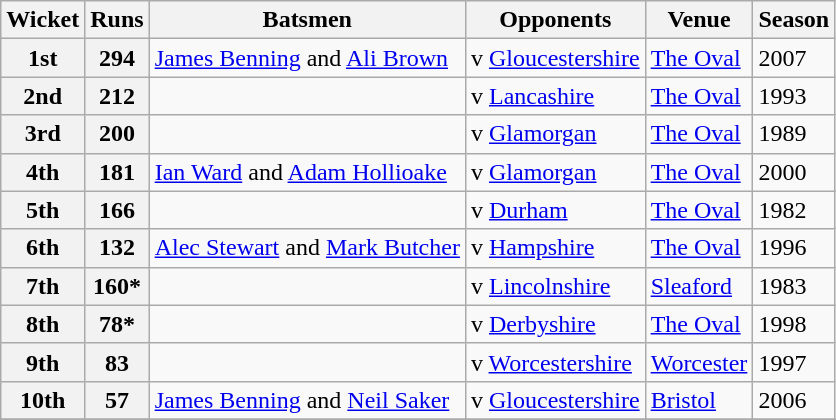<table class="wikitable">
<tr>
<th>Wicket</th>
<th>Runs</th>
<th>Batsmen</th>
<th>Opponents</th>
<th>Venue</th>
<th>Season</th>
</tr>
<tr>
<th>1st</th>
<th>294</th>
<td> <a href='#'>James Benning</a> and  <a href='#'>Ali Brown</a></td>
<td>v <a href='#'>Gloucestershire</a></td>
<td><a href='#'>The Oval</a></td>
<td>2007</td>
</tr>
<tr>
<th>2nd</th>
<th>212</th>
<td></td>
<td>v <a href='#'>Lancashire</a></td>
<td><a href='#'>The Oval</a></td>
<td>1993</td>
</tr>
<tr>
<th>3rd</th>
<th>200</th>
<td></td>
<td>v <a href='#'>Glamorgan</a></td>
<td><a href='#'>The Oval</a></td>
<td>1989</td>
</tr>
<tr>
<th>4th</th>
<th>181</th>
<td> <a href='#'>Ian Ward</a> and  <a href='#'>Adam Hollioake</a></td>
<td>v <a href='#'>Glamorgan</a></td>
<td><a href='#'>The Oval</a></td>
<td>2000</td>
</tr>
<tr>
<th>5th</th>
<th>166</th>
<td></td>
<td>v <a href='#'>Durham</a></td>
<td><a href='#'>The Oval</a></td>
<td>1982</td>
</tr>
<tr>
<th>6th</th>
<th>132</th>
<td> <a href='#'>Alec Stewart</a> and  <a href='#'>Mark Butcher</a></td>
<td>v <a href='#'>Hampshire</a></td>
<td><a href='#'>The Oval</a></td>
<td>1996</td>
</tr>
<tr>
<th>7th</th>
<th>160*</th>
<td></td>
<td>v <a href='#'>Lincolnshire</a></td>
<td><a href='#'>Sleaford</a></td>
<td>1983</td>
</tr>
<tr>
<th>8th</th>
<th>78*</th>
<td></td>
<td>v <a href='#'>Derbyshire</a></td>
<td><a href='#'>The Oval</a></td>
<td>1998</td>
</tr>
<tr>
<th>9th</th>
<th>83</th>
<td></td>
<td>v <a href='#'>Worcestershire</a></td>
<td><a href='#'>Worcester</a></td>
<td>1997</td>
</tr>
<tr>
<th>10th</th>
<th>57</th>
<td> <a href='#'>James Benning</a> and  <a href='#'>Neil Saker</a></td>
<td>v <a href='#'>Gloucestershire</a></td>
<td><a href='#'>Bristol</a></td>
<td>2006</td>
</tr>
<tr>
</tr>
</table>
